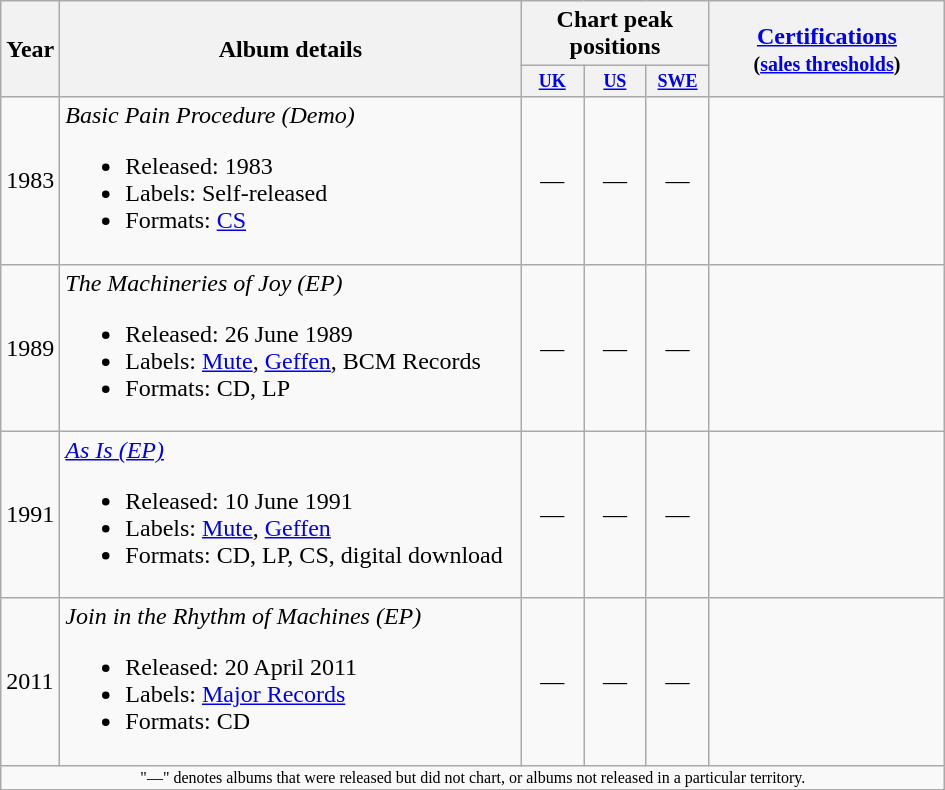<table class="wikitable">
<tr>
<th rowspan="2" style="width:30px;">Year</th>
<th rowspan="2" style="width:300px;">Album details</th>
<th colspan="3">Chart peak positions</th>
<th rowspan="2" style="width:150px;"><a href='#'>Certifications</a><br><small>(<a href='#'>sales thresholds</a>)</small></th>
</tr>
<tr>
<th style="width:3em;font-size:75%;"><a href='#'>UK</a><br></th>
<th style="width:3em;font-size:75%;"><a href='#'>US</a><br></th>
<th style="width:3em;font-size:75%;"><a href='#'>SWE</a><br></th>
</tr>
<tr>
<td>1983</td>
<td><em>Basic Pain Procedure (Demo)</em><br><ul><li>Released: 1983</li><li>Labels: Self-released</li><li>Formats: <a href='#'>CS</a></li></ul></td>
<td style="text-align:center;">—</td>
<td style="text-align:center;">—</td>
<td style="text-align:center;">—</td>
<td align="left"></td>
</tr>
<tr>
<td>1989</td>
<td><em>The Machineries of Joy (EP)</em><br><ul><li>Released:  26 June 1989</li><li>Labels: <a href='#'>Mute</a>, <a href='#'>Geffen</a>, BCM Records</li><li>Formats: CD, LP</li></ul></td>
<td style="text-align:center;">—</td>
<td style="text-align:center;">—</td>
<td style="text-align:center;">—</td>
<td align="left"></td>
</tr>
<tr>
<td>1991</td>
<td><em><a href='#'>As Is (EP)</a></em><br><ul><li>Released: 10 June 1991</li><li>Labels: <a href='#'>Mute</a>, <a href='#'>Geffen</a></li><li>Formats: CD, LP, CS, digital download</li></ul></td>
<td style="text-align:center;">—</td>
<td style="text-align:center;">—</td>
<td style="text-align:center;">—</td>
<td align="left"></td>
</tr>
<tr>
<td>2011</td>
<td><em>Join in the Rhythm of Machines (EP)</em><br><ul><li>Released: 20 April 2011</li><li>Labels: <a href='#'>Major Records</a></li><li>Formats: CD</li></ul></td>
<td style="text-align:center;">—</td>
<td style="text-align:center;">—</td>
<td style="text-align:center;">—</td>
<td align="left"></td>
</tr>
<tr>
<td colspan="15" style="text-align:center; font-size:8pt;">"—" denotes albums that were released but did not chart, or albums not released in a particular territory.</td>
</tr>
</table>
